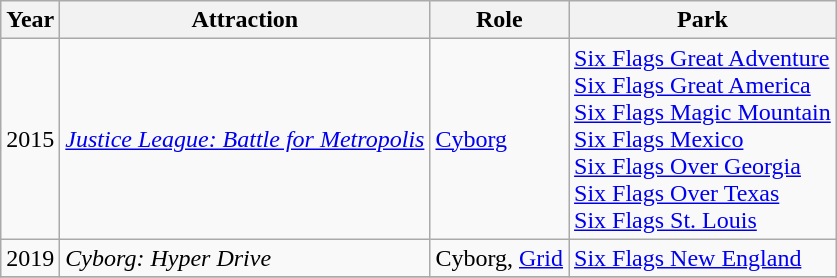<table class="wikitable sortable">
<tr>
<th>Year</th>
<th>Attraction</th>
<th>Role</th>
<th>Park</th>
</tr>
<tr>
<td>2015</td>
<td><em><a href='#'>Justice League: Battle for Metropolis</a></em></td>
<td><a href='#'>Cyborg</a></td>
<td><a href='#'>Six Flags Great Adventure</a><br><a href='#'>Six Flags Great America</a><br><a href='#'>Six Flags Magic Mountain</a><br><a href='#'>Six Flags Mexico</a><br><a href='#'>Six Flags Over Georgia</a><br><a href='#'>Six Flags Over Texas</a><br><a href='#'>Six Flags St. Louis</a></td>
</tr>
<tr>
<td>2019</td>
<td><em>Cyborg: Hyper Drive</em></td>
<td>Cyborg, <a href='#'>Grid</a></td>
<td><a href='#'>Six Flags New England</a></td>
</tr>
<tr>
</tr>
</table>
